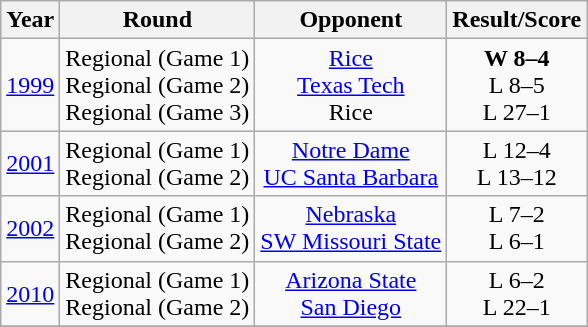<table class="wikitable">
<tr>
<th>Year</th>
<th>Round</th>
<th>Opponent</th>
<th>Result/Score</th>
</tr>
<tr align="center">
<td><a href='#'>1999</a></td>
<td>Regional (Game 1)<br>Regional (Game 2)<br>Regional (Game 3)</td>
<td><a href='#'>Rice</a><br><a href='#'>Texas Tech</a><br>Rice</td>
<td><strong>W 8–4</strong><br>L 8–5<br>L 27–1</td>
</tr>
<tr align="center">
<td><a href='#'>2001</a></td>
<td>Regional (Game 1) <br> Regional (Game 2)</td>
<td><a href='#'>Notre Dame</a> <br><a href='#'>UC Santa Barbara</a></td>
<td>L 12–4 <br> L 13–12</td>
</tr>
<tr align="center">
<td><a href='#'>2002</a></td>
<td>Regional (Game 1) <br> Regional (Game 2)</td>
<td><a href='#'>Nebraska</a> <br> <a href='#'>SW Missouri State</a></td>
<td>L 7–2 <br> L 6–1</td>
</tr>
<tr align="center">
<td><a href='#'>2010</a></td>
<td>Regional (Game 1)<br>Regional (Game 2)</td>
<td><a href='#'>Arizona State</a><br><a href='#'>San Diego</a></td>
<td>L 6–2<br>L 22–1</td>
</tr>
<tr align="center">
</tr>
</table>
